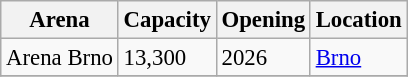<table class="wikitable sortable" style="font-size:95%;">
<tr>
<th>Arena</th>
<th>Capacity</th>
<th>Opening</th>
<th>Location</th>
</tr>
<tr>
<td>Arena Brno</td>
<td>13,300</td>
<td>2026</td>
<td><a href='#'>Brno</a></td>
</tr>
<tr>
</tr>
</table>
